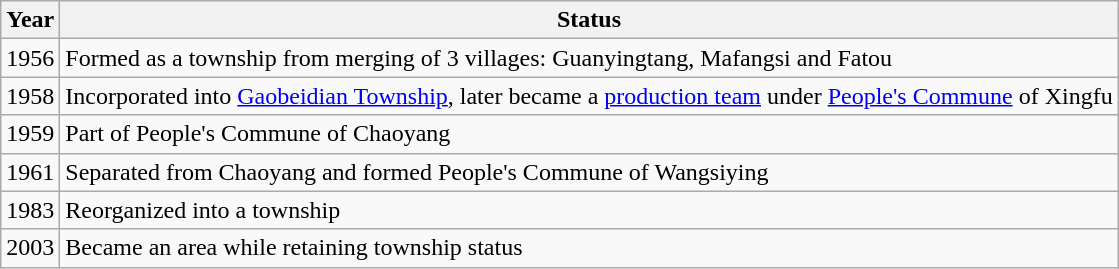<table class="wikitable">
<tr>
<th>Year</th>
<th>Status</th>
</tr>
<tr>
<td>1956</td>
<td>Formed as a township from merging of 3 villages: Guanyingtang, Mafangsi and Fatou</td>
</tr>
<tr>
<td>1958</td>
<td>Incorporated into <a href='#'>Gaobeidian Township</a>, later became a <a href='#'>production team</a> under <a href='#'>People's Commune</a> of Xingfu</td>
</tr>
<tr>
<td>1959</td>
<td>Part of People's Commune of Chaoyang</td>
</tr>
<tr>
<td>1961</td>
<td>Separated from Chaoyang and formed People's Commune of Wangsiying</td>
</tr>
<tr>
<td>1983</td>
<td>Reorganized into a township</td>
</tr>
<tr>
<td>2003</td>
<td>Became an area while retaining township status</td>
</tr>
</table>
